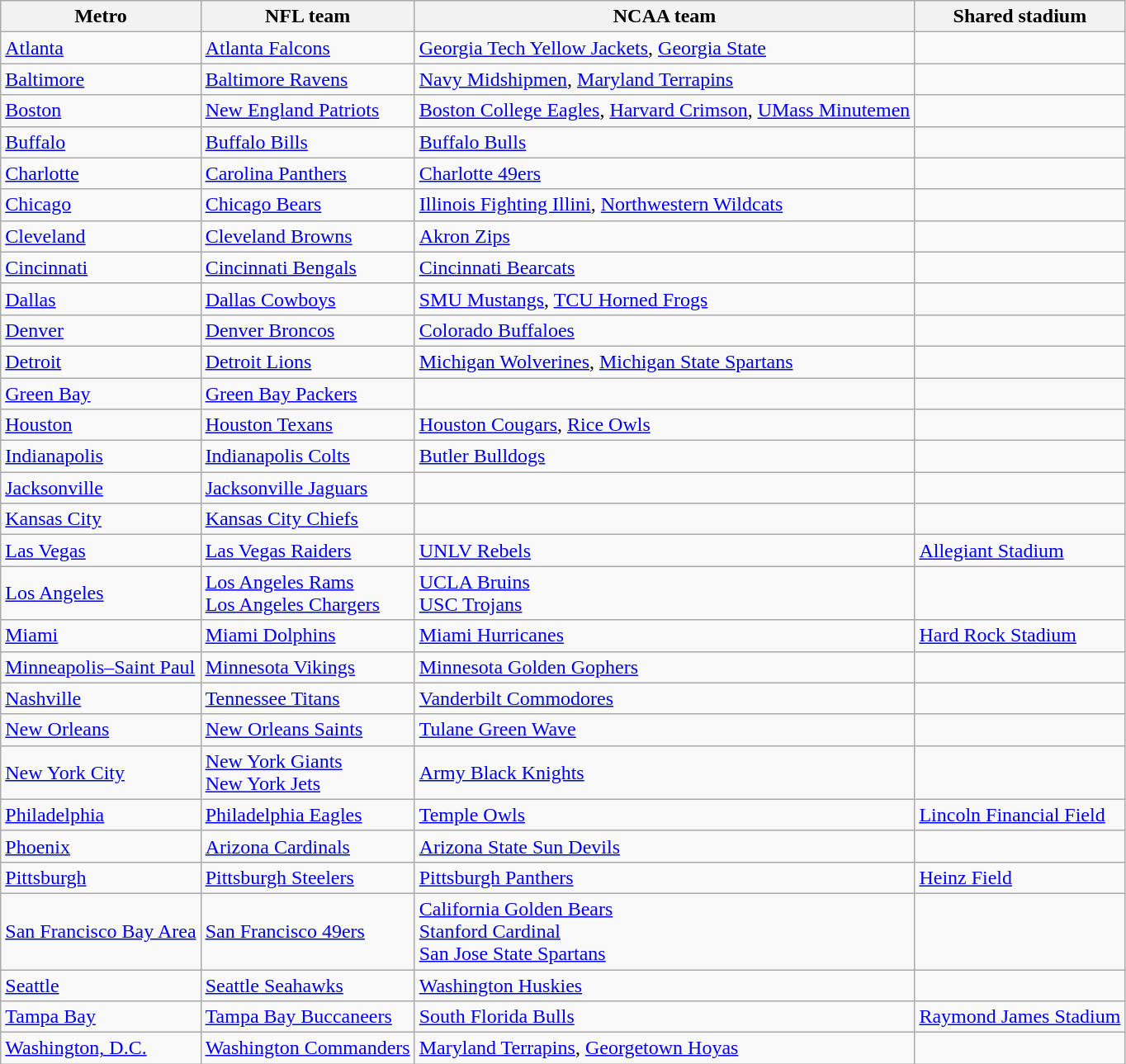<table class="wikitable">
<tr>
<th scope="col">Metro</th>
<th scope="col">NFL team</th>
<th scope="col">NCAA team</th>
<th scope="col">Shared stadium</th>
</tr>
<tr>
<td scope="row"><a href='#'>Atlanta</a></td>
<td><a href='#'>Atlanta Falcons</a></td>
<td><a href='#'>Georgia Tech Yellow Jackets</a>, <a href='#'>Georgia State</a></td>
<td></td>
</tr>
<tr>
<td scope="row"><a href='#'>Baltimore</a></td>
<td><a href='#'>Baltimore Ravens</a></td>
<td><a href='#'>Navy Midshipmen</a>, <a href='#'>Maryland Terrapins</a></td>
<td></td>
</tr>
<tr>
<td scope="row"><a href='#'>Boston</a></td>
<td><a href='#'>New England Patriots</a></td>
<td><a href='#'>Boston College Eagles</a>, <a href='#'>Harvard Crimson</a>, <a href='#'>UMass Minutemen</a></td>
<td></td>
</tr>
<tr>
<td scope="row"><a href='#'>Buffalo</a></td>
<td><a href='#'>Buffalo Bills</a></td>
<td><a href='#'>Buffalo Bulls</a></td>
<td></td>
</tr>
<tr>
<td scope="row"><a href='#'>Charlotte</a></td>
<td><a href='#'>Carolina Panthers</a></td>
<td><a href='#'>Charlotte 49ers</a></td>
<td></td>
</tr>
<tr>
<td scope="row"><a href='#'>Chicago</a></td>
<td><a href='#'>Chicago Bears</a></td>
<td><a href='#'>Illinois Fighting Illini</a>, <a href='#'>Northwestern Wildcats</a></td>
<td></td>
</tr>
<tr>
<td scope="row"><a href='#'>Cleveland</a></td>
<td><a href='#'>Cleveland Browns</a></td>
<td><a href='#'>Akron Zips</a></td>
<td></td>
</tr>
<tr>
<td scope="row"><a href='#'>Cincinnati</a></td>
<td><a href='#'>Cincinnati Bengals</a></td>
<td><a href='#'>Cincinnati Bearcats</a></td>
<td></td>
</tr>
<tr>
<td scope="row"><a href='#'>Dallas</a></td>
<td><a href='#'>Dallas Cowboys</a></td>
<td><a href='#'>SMU Mustangs</a>, <a href='#'>TCU Horned Frogs</a></td>
<td></td>
</tr>
<tr>
<td scope="row"><a href='#'>Denver</a></td>
<td><a href='#'>Denver Broncos</a></td>
<td><a href='#'>Colorado Buffaloes</a></td>
<td></td>
</tr>
<tr>
<td scope="row"><a href='#'>Detroit</a></td>
<td><a href='#'>Detroit Lions</a></td>
<td><a href='#'>Michigan Wolverines</a>, <a href='#'>Michigan State Spartans</a></td>
<td></td>
</tr>
<tr>
<td scope="row"><a href='#'>Green Bay</a></td>
<td><a href='#'>Green Bay Packers</a></td>
<td></td>
<td></td>
</tr>
<tr>
<td scope="row"><a href='#'>Houston</a></td>
<td><a href='#'>Houston Texans</a></td>
<td><a href='#'>Houston Cougars</a>, <a href='#'>Rice Owls</a></td>
<td></td>
</tr>
<tr>
<td scope="row"><a href='#'>Indianapolis</a></td>
<td><a href='#'>Indianapolis Colts</a></td>
<td><a href='#'>Butler Bulldogs</a></td>
<td></td>
</tr>
<tr>
<td scope="row"><a href='#'>Jacksonville</a></td>
<td><a href='#'>Jacksonville Jaguars</a></td>
<td></td>
<td></td>
</tr>
<tr>
<td scope="row"><a href='#'>Kansas City</a></td>
<td><a href='#'>Kansas City Chiefs</a></td>
<td></td>
<td></td>
</tr>
<tr>
<td scope="row"><a href='#'>Las Vegas</a></td>
<td><a href='#'>Las Vegas Raiders</a></td>
<td><a href='#'>UNLV Rebels</a></td>
<td><a href='#'>Allegiant Stadium</a></td>
</tr>
<tr>
<td scope="row"><a href='#'>Los Angeles</a></td>
<td><a href='#'>Los Angeles Rams</a><br><a href='#'>Los Angeles Chargers</a></td>
<td><a href='#'>UCLA Bruins</a> <br> <a href='#'>USC Trojans</a></td>
<td></td>
</tr>
<tr>
<td scope="row"><a href='#'>Miami</a></td>
<td><a href='#'>Miami Dolphins</a></td>
<td><a href='#'>Miami Hurricanes</a></td>
<td><a href='#'>Hard Rock Stadium</a></td>
</tr>
<tr>
<td scope="row"><a href='#'>Minneapolis–Saint Paul</a></td>
<td><a href='#'>Minnesota Vikings</a></td>
<td><a href='#'>Minnesota Golden Gophers</a></td>
<td></td>
</tr>
<tr>
<td scope="row"><a href='#'>Nashville</a></td>
<td><a href='#'>Tennessee Titans</a></td>
<td><a href='#'>Vanderbilt Commodores</a></td>
<td></td>
</tr>
<tr>
<td scope="row"><a href='#'>New Orleans</a></td>
<td><a href='#'>New Orleans Saints</a></td>
<td><a href='#'>Tulane Green Wave</a></td>
<td></td>
</tr>
<tr>
<td scope="row"><a href='#'>New York City</a></td>
<td><a href='#'>New York Giants</a> <br> <a href='#'>New York Jets</a></td>
<td><a href='#'>Army Black Knights</a></td>
<td></td>
</tr>
<tr>
<td scope="row"><a href='#'>Philadelphia</a></td>
<td><a href='#'>Philadelphia Eagles</a></td>
<td><a href='#'>Temple Owls</a></td>
<td><a href='#'>Lincoln Financial Field</a></td>
</tr>
<tr>
<td scope="row"><a href='#'>Phoenix</a></td>
<td><a href='#'>Arizona Cardinals</a></td>
<td><a href='#'>Arizona State Sun Devils</a></td>
<td></td>
</tr>
<tr>
<td scope="row"><a href='#'>Pittsburgh</a></td>
<td><a href='#'>Pittsburgh Steelers</a></td>
<td><a href='#'>Pittsburgh Panthers</a></td>
<td><a href='#'>Heinz Field</a></td>
</tr>
<tr>
<td scope="row"><a href='#'>San Francisco Bay Area</a></td>
<td><a href='#'>San Francisco 49ers</a></td>
<td><a href='#'>California Golden Bears</a> <br> <a href='#'>Stanford Cardinal</a> <br> <a href='#'>San Jose State Spartans</a></td>
<td></td>
</tr>
<tr>
<td scope="row"><a href='#'>Seattle</a></td>
<td><a href='#'>Seattle Seahawks</a></td>
<td><a href='#'>Washington Huskies</a></td>
<td></td>
</tr>
<tr>
<td scope="row"><a href='#'>Tampa Bay</a></td>
<td><a href='#'>Tampa Bay Buccaneers</a></td>
<td><a href='#'>South Florida Bulls</a></td>
<td><a href='#'>Raymond James Stadium</a></td>
</tr>
<tr>
<td scope="row"><a href='#'>Washington, D.C.</a></td>
<td><a href='#'>Washington Commanders</a></td>
<td><a href='#'>Maryland Terrapins</a>, <a href='#'>Georgetown Hoyas</a></td>
<td></td>
</tr>
</table>
